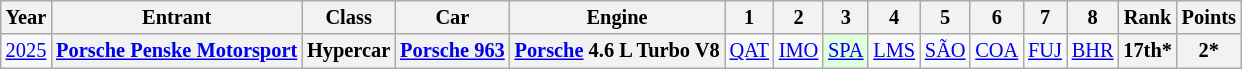<table class="wikitable" style="text-align:center; font-size:85%">
<tr>
<th>Year</th>
<th>Entrant</th>
<th>Class</th>
<th>Car</th>
<th>Engine</th>
<th>1</th>
<th>2</th>
<th>3</th>
<th>4</th>
<th>5</th>
<th>6</th>
<th>7</th>
<th>8</th>
<th>Rank</th>
<th>Points</th>
</tr>
<tr>
<td><a href='#'>2025</a></td>
<th><a href='#'>Porsche Penske Motorsport</a></th>
<th>Hypercar</th>
<th><a href='#'>Porsche 963</a></th>
<th><a href='#'>Porsche</a> 4.6 L Turbo V8</th>
<td><a href='#'>QAT</a></td>
<td><a href='#'>IMO</a></td>
<td style="background:#DFFFDF;"><a href='#'>SPA</a><br></td>
<td style="background:#;"><a href='#'>LMS</a><br></td>
<td><a href='#'>SÃO</a></td>
<td><a href='#'>COA</a></td>
<td><a href='#'>FUJ</a></td>
<td><a href='#'>BHR</a></td>
<th>17th*</th>
<th>2*</th>
</tr>
</table>
